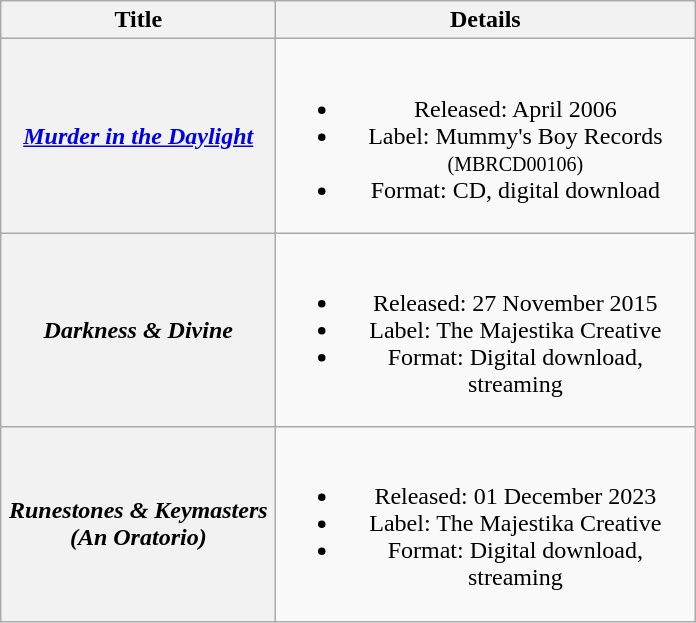<table class="wikitable plainrowheaders" style="text-align:center;" border="1">
<tr>
<th scope="col" style="width:11em;">Title</th>
<th scope="col" style="width:17em;">Details</th>
</tr>
<tr>
<th scope="row"><em><a href='#'>Murder in the Daylight</a></em></th>
<td><br><ul><li>Released: April 2006</li><li>Label: Mummy's Boy Records <small>(MBRCD00106)</small></li><li>Format: CD, digital download</li></ul></td>
</tr>
<tr>
<th scope="row"><em>Darkness & Divine</em></th>
<td><br><ul><li>Released: 27 November 2015</li><li>Label: The Majestika Creative</li><li>Format: Digital download, streaming</li></ul></td>
</tr>
<tr>
<th scope="row"><em>Runestones & Keymasters (An Oratorio)</em></th>
<td><br><ul><li>Released: 01 December 2023</li><li>Label: The Majestika Creative</li><li>Format: Digital download, streaming</li></ul></td>
</tr>
</table>
